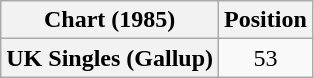<table class="wikitable plainrowheaders" style="text-align:center">
<tr>
<th scope="col">Chart (1985)</th>
<th scope="col">Position</th>
</tr>
<tr>
<th scope="row">UK Singles (Gallup)</th>
<td>53</td>
</tr>
</table>
